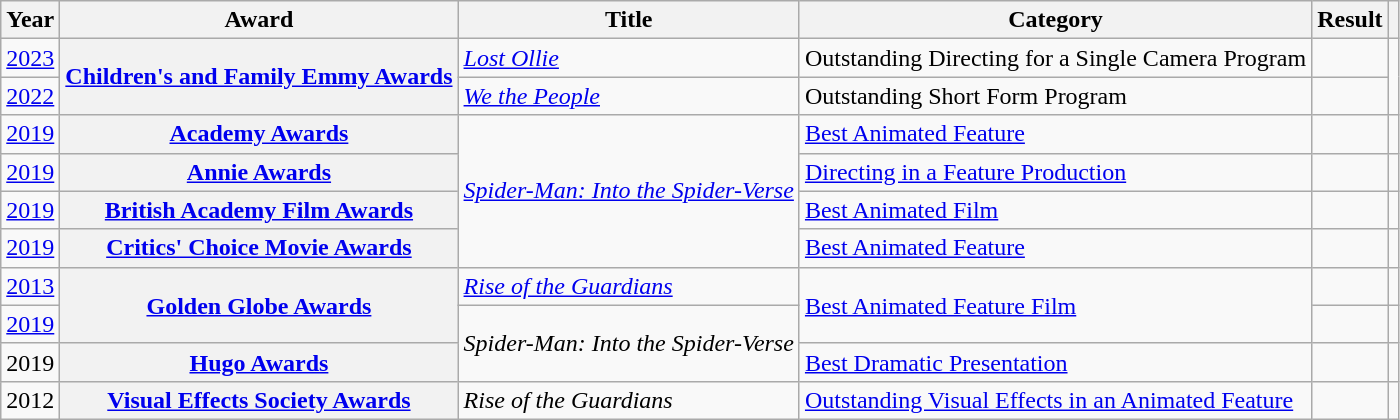<table class="wikitable plainrowheaders">
<tr>
<th>Year</th>
<th>Award</th>
<th>Title</th>
<th>Category</th>
<th>Result</th>
<th></th>
</tr>
<tr>
<td><a href='#'>2023</a></td>
<th scope="row" rowspan="2"><a href='#'>Children's and Family Emmy Awards</a></th>
<td><em><a href='#'>Lost Ollie</a></em></td>
<td>Outstanding Directing for a Single Camera Program</td>
<td></td>
</tr>
<tr>
<td><a href='#'>2022</a></td>
<td><em><a href='#'>We the People</a></em></td>
<td>Outstanding Short Form Program</td>
<td></td>
</tr>
<tr>
<td><a href='#'>2019</a></td>
<th scope="row"><a href='#'>Academy Awards</a></th>
<td rowspan=4><em><a href='#'>Spider-Man: Into the Spider-Verse</a></em></td>
<td><a href='#'>Best Animated Feature</a></td>
<td></td>
<td style="text-align:center;"></td>
</tr>
<tr>
<td><a href='#'>2019</a></td>
<th scope="row"><a href='#'>Annie Awards</a></th>
<td><a href='#'>Directing in a Feature Production</a></td>
<td></td>
<td style="text-align:center;"></td>
</tr>
<tr>
<td><a href='#'>2019</a></td>
<th scope="row"><a href='#'>British Academy Film Awards</a></th>
<td><a href='#'>Best Animated Film</a></td>
<td></td>
<td style="text-align:center;"></td>
</tr>
<tr>
<td><a href='#'>2019</a></td>
<th scope="row"><a href='#'>Critics' Choice Movie Awards</a></th>
<td><a href='#'>Best Animated Feature</a></td>
<td></td>
<td style="text-align:center;"></td>
</tr>
<tr>
<td><a href='#'>2013</a></td>
<th scope="row" rowspan="2"><a href='#'>Golden Globe Awards</a></th>
<td><em><a href='#'>Rise of the Guardians</a></em></td>
<td rowspan=2><a href='#'>Best Animated Feature Film</a></td>
<td></td>
<td style="text-align:center;"></td>
</tr>
<tr>
<td><a href='#'>2019</a></td>
<td rowspan=2><em>Spider-Man: Into the Spider-Verse</em></td>
<td></td>
<td style="text-align:center;"></td>
</tr>
<tr>
<td>2019</td>
<th scope="row"><a href='#'>Hugo Awards</a></th>
<td><a href='#'>Best Dramatic Presentation</a></td>
<td></td>
<td style="text-align:center;"></td>
</tr>
<tr>
<td>2012</td>
<th scope="row"><a href='#'>Visual Effects Society Awards</a></th>
<td><em>Rise of the Guardians</em></td>
<td><a href='#'>Outstanding Visual Effects in an Animated Feature</a></td>
<td></td>
<td style="text-align:center;"></td>
</tr>
</table>
